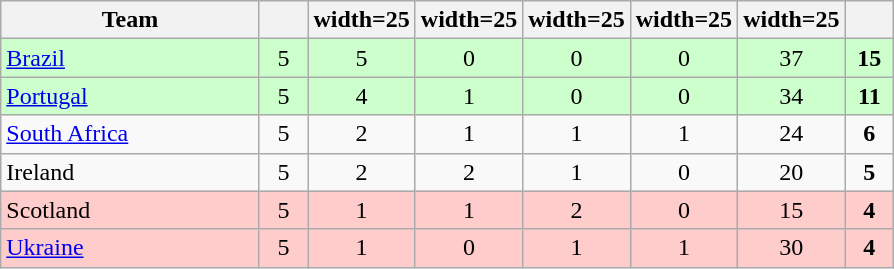<table class="wikitable sortable" style="text-align: center; ">
<tr>
<th width=165>Team</th>
<th width=25></th>
<th>width=25</th>
<th>width=25</th>
<th>width=25</th>
<th>width=25</th>
<th>width=25</th>
<th width=25></th>
</tr>
<tr style="background:#ccffcc;">
<td style="text-align:left;"> <a href='#'>Brazil</a></td>
<td>5</td>
<td>5</td>
<td>0</td>
<td>0</td>
<td>0</td>
<td>37</td>
<td><strong>15</strong></td>
</tr>
<tr style="background:#ccffcc;">
<td style="text-align:left;"> <a href='#'>Portugal</a></td>
<td>5</td>
<td>4</td>
<td>1</td>
<td>0</td>
<td>0</td>
<td>34</td>
<td><strong>11</strong></td>
</tr>
<tr>
<td style="text-align:left;"> <a href='#'>South Africa</a></td>
<td>5</td>
<td>2</td>
<td>1</td>
<td>1</td>
<td>1</td>
<td>24</td>
<td><strong>6</strong></td>
</tr>
<tr>
<td style="text-align:left;"> Ireland</td>
<td>5</td>
<td>2</td>
<td>2</td>
<td>1</td>
<td>0</td>
<td>20</td>
<td><strong>5</strong></td>
</tr>
<tr style="background:#FFCCCC;">
<td style="text-align:left;"> Scotland</td>
<td>5</td>
<td>1</td>
<td>1</td>
<td>2</td>
<td>0</td>
<td>15</td>
<td><strong>4</strong></td>
</tr>
<tr style="background:#FFCCCC;">
<td style="text-align:left;"> <a href='#'>Ukraine</a></td>
<td>5</td>
<td>1</td>
<td>0</td>
<td>1</td>
<td>1</td>
<td>30</td>
<td><strong>4</strong></td>
</tr>
</table>
